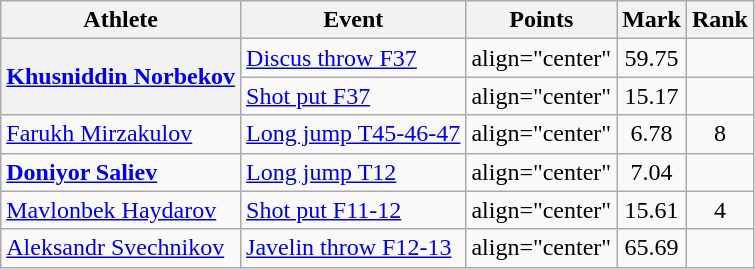<table class=wikitable>
<tr>
<th>Athlete</th>
<th>Event</th>
<th>Points</th>
<th>Mark</th>
<th>Rank</th>
</tr>
<tr>
<th rowspan="2"><strong><a href='#'>Khusniddin Norbekov</a></strong></th>
<td><a href='#'>Discus throw F37</a></td>
<td>align="center" </td>
<td align="center">59.75</td>
<td align="center"></td>
</tr>
<tr>
<td><a href='#'>Shot put F37</a></td>
<td>align="center" </td>
<td align="center">15.17</td>
<td align="center"></td>
</tr>
<tr>
<td><a href='#'>Farukh Mirzakulov</a></td>
<td><a href='#'>Long jump T45-46-47</a></td>
<td>align="center" </td>
<td align="center">6.78</td>
<td align="center">8</td>
</tr>
<tr>
<td><strong><a href='#'>Doniyor Saliev</a></strong></td>
<td><a href='#'>Long jump T12</a></td>
<td>align="center" </td>
<td align="center">7.04</td>
<td align="center"></td>
</tr>
<tr>
<td><a href='#'>Mavlonbek Haydarov</a></td>
<td><a href='#'>Shot put F11-12</a></td>
<td>align="center" </td>
<td align="center">15.61</td>
<td align="center">4</td>
</tr>
<tr>
<td><a href='#'>Aleksandr Svechnikov</a></td>
<td><a href='#'>Javelin throw F12-13</a></td>
<td>align="center" </td>
<td align="center">65.69</td>
<td align="center"></td>
</tr>
</table>
